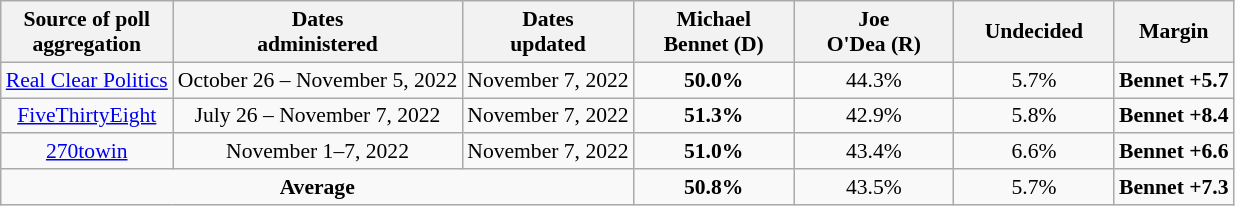<table class="wikitable sortable" style="text-align:center;font-size:90%;line-height:17px">
<tr>
<th>Source of poll<br>aggregation</th>
<th>Dates<br>administered</th>
<th>Dates<br>updated</th>
<th style="width:100px;">Michael<br>Bennet (D)</th>
<th style="width:100px;">Joe<br>O'Dea (R)</th>
<th style="width:100px;">Undecided<br></th>
<th>Margin</th>
</tr>
<tr>
<td><a href='#'>Real Clear Politics</a></td>
<td>October 26 – November 5, 2022</td>
<td>November 7, 2022</td>
<td><strong>50.0%</strong></td>
<td>44.3%</td>
<td>5.7%</td>
<td><strong>Bennet +5.7</strong></td>
</tr>
<tr>
<td><a href='#'>FiveThirtyEight</a></td>
<td>July 26 – November 7, 2022</td>
<td>November 7, 2022</td>
<td><strong>51.3%</strong></td>
<td>42.9%</td>
<td>5.8%</td>
<td><strong>Bennet +8.4</strong></td>
</tr>
<tr>
<td><a href='#'>270towin</a></td>
<td>November 1–7, 2022</td>
<td>November 7, 2022</td>
<td><strong>51.0%</strong></td>
<td>43.4%</td>
<td>6.6%</td>
<td><strong>Bennet +6.6</strong></td>
</tr>
<tr>
<td colspan="3"><strong>Average</strong></td>
<td><strong>50.8%</strong></td>
<td>43.5%</td>
<td>5.7%</td>
<td><strong>Bennet +7.3</strong></td>
</tr>
</table>
